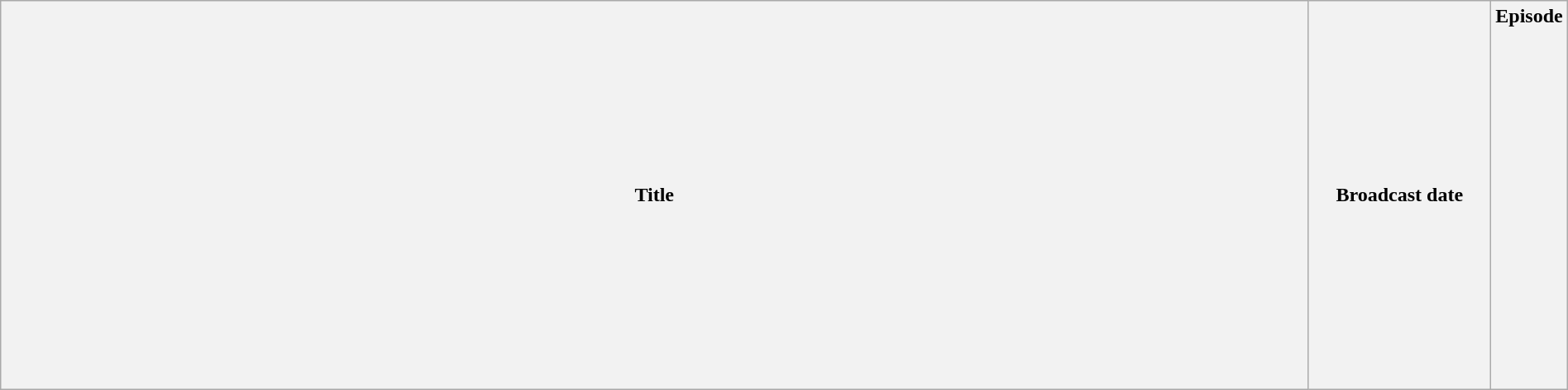<table class="wikitable plainrowheaders" style="width:100%; margin:auto;">
<tr>
<th>Title</th>
<th width="140">Broadcast date</th>
<th width="40">Episode<br><br><br><br><br><br><br><br><br><br><br><br><br><br><br><br><br></th>
</tr>
</table>
